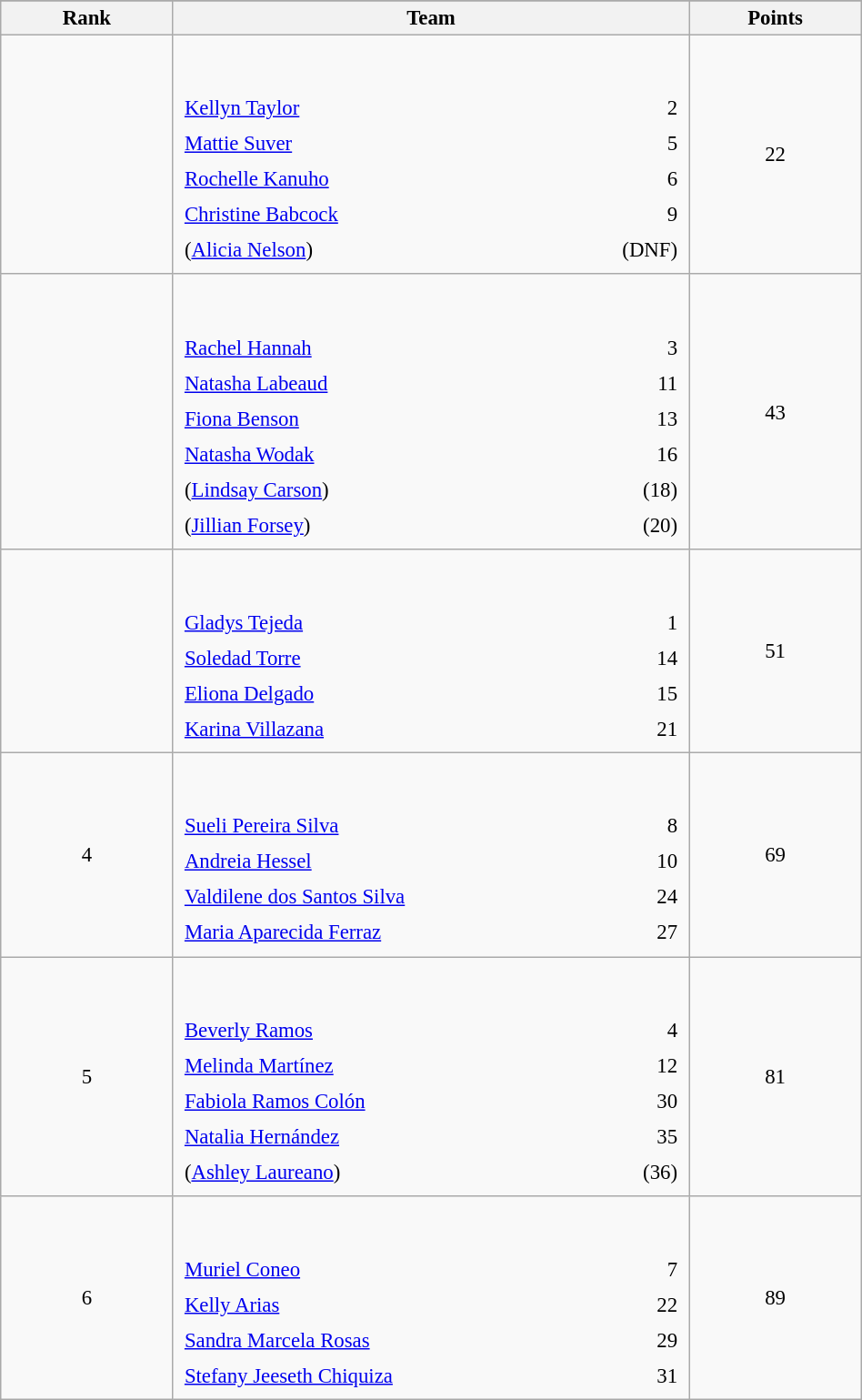<table class="wikitable sortable" style=" text-align:center; font-size:95%;" width="50%">
<tr>
</tr>
<tr>
<th width=10%>Rank</th>
<th width=30%>Team</th>
<th width=10%>Points</th>
</tr>
<tr>
<td align=center></td>
<td align=left> <br><br><table width=100%>
<tr>
<td align=left style="border:0"><a href='#'>Kellyn Taylor</a></td>
<td align=right style="border:0">2</td>
</tr>
<tr>
<td align=left style="border:0"><a href='#'>Mattie Suver</a></td>
<td align=right style="border:0">5</td>
</tr>
<tr>
<td align=left style="border:0"><a href='#'>Rochelle Kanuho</a></td>
<td align=right style="border:0">6</td>
</tr>
<tr>
<td align=left style="border:0"><a href='#'>Christine Babcock</a></td>
<td align=right style="border:0">9</td>
</tr>
<tr>
<td align=left style="border:0">(<a href='#'>Alicia Nelson</a>)</td>
<td align=right style="border:0">(DNF)</td>
</tr>
</table>
</td>
<td>22</td>
</tr>
<tr>
<td align=center></td>
<td align=left> <br><br><table width=100%>
<tr>
<td align=left style="border:0"><a href='#'>Rachel Hannah</a></td>
<td align=right style="border:0">3</td>
</tr>
<tr>
<td align=left style="border:0"><a href='#'>Natasha Labeaud</a></td>
<td align=right style="border:0">11</td>
</tr>
<tr>
<td align=left style="border:0"><a href='#'>Fiona Benson</a></td>
<td align=right style="border:0">13</td>
</tr>
<tr>
<td align=left style="border:0"><a href='#'>Natasha Wodak</a></td>
<td align=right style="border:0">16</td>
</tr>
<tr>
<td align=left style="border:0">(<a href='#'>Lindsay Carson</a>)</td>
<td align=right style="border:0">(18)</td>
</tr>
<tr>
<td align=left style="border:0">(<a href='#'>Jillian Forsey</a>)</td>
<td align=right style="border:0">(20)</td>
</tr>
</table>
</td>
<td>43</td>
</tr>
<tr>
<td align=center></td>
<td align=left> <br><br><table width=100%>
<tr>
<td align=left style="border:0"><a href='#'>Gladys Tejeda</a></td>
<td align=right style="border:0">1</td>
</tr>
<tr>
<td align=left style="border:0"><a href='#'>Soledad Torre</a></td>
<td align=right style="border:0">14</td>
</tr>
<tr>
<td align=left style="border:0"><a href='#'>Eliona Delgado</a></td>
<td align=right style="border:0">15</td>
</tr>
<tr>
<td align=left style="border:0"><a href='#'>Karina Villazana</a></td>
<td align=right style="border:0">21</td>
</tr>
</table>
</td>
<td>51</td>
</tr>
<tr>
<td align=center>4</td>
<td align=left> <br><br><table width=100%>
<tr>
<td align=left style="border:0"><a href='#'>Sueli Pereira Silva</a></td>
<td align=right style="border:0">8</td>
</tr>
<tr>
<td align=left style="border:0"><a href='#'>Andreia Hessel</a></td>
<td align=right style="border:0">10</td>
</tr>
<tr>
<td align=left style="border:0"><a href='#'>Valdilene dos Santos Silva</a></td>
<td align=right style="border:0">24</td>
</tr>
<tr>
<td align=left style="border:0"><a href='#'>Maria Aparecida Ferraz</a></td>
<td align=right style="border:0">27</td>
</tr>
</table>
</td>
<td>69</td>
</tr>
<tr>
<td align=center>5</td>
<td align=left> <br><br><table width=100%>
<tr>
<td align=left style="border:0"><a href='#'>Beverly Ramos</a></td>
<td align=right style="border:0">4</td>
</tr>
<tr>
<td align=left style="border:0"><a href='#'>Melinda Martínez</a></td>
<td align=right style="border:0">12</td>
</tr>
<tr>
<td align=left style="border:0"><a href='#'>Fabiola Ramos Colón</a></td>
<td align=right style="border:0">30</td>
</tr>
<tr>
<td align=left style="border:0"><a href='#'>Natalia Hernández</a></td>
<td align=right style="border:0">35</td>
</tr>
<tr>
<td align=left style="border:0">(<a href='#'>Ashley Laureano</a>)</td>
<td align=right style="border:0">(36)</td>
</tr>
</table>
</td>
<td>81</td>
</tr>
<tr>
<td align=center>6</td>
<td align=left> <br><br><table width=100%>
<tr>
<td align=left style="border:0"><a href='#'>Muriel Coneo</a></td>
<td align=right style="border:0">7</td>
</tr>
<tr>
<td align=left style="border:0"><a href='#'>Kelly Arias</a></td>
<td align=right style="border:0">22</td>
</tr>
<tr>
<td align=left style="border:0"><a href='#'>Sandra Marcela Rosas</a></td>
<td align=right style="border:0">29</td>
</tr>
<tr>
<td align=left style="border:0"><a href='#'>Stefany Jeeseth Chiquiza</a></td>
<td align=right style="border:0">31</td>
</tr>
</table>
</td>
<td>89</td>
</tr>
</table>
